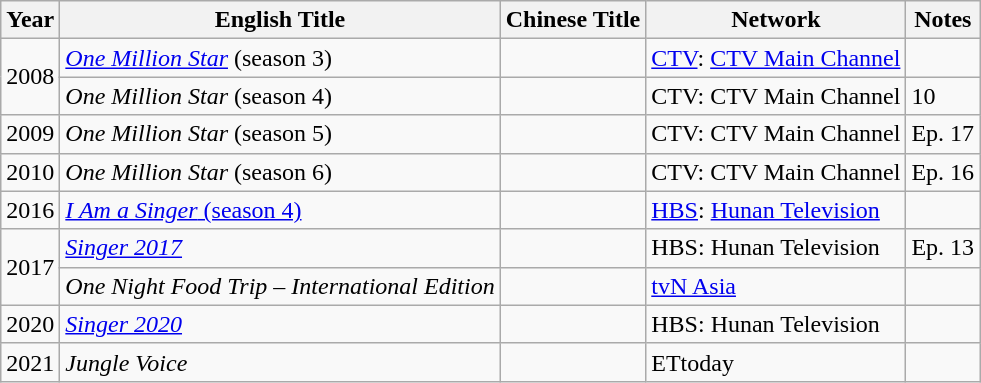<table class="wikitable">
<tr>
<th>Year</th>
<th>English Title</th>
<th>Chinese Title</th>
<th>Network</th>
<th>Notes</th>
</tr>
<tr>
<td rowspan=2>2008</td>
<td><em><a href='#'>One Million Star</a></em> (season 3)</td>
<td></td>
<td><a href='#'>CTV</a>: <a href='#'>CTV Main Channel</a></td>
<td></td>
</tr>
<tr>
<td><em>One Million Star</em> (season 4)</td>
<td></td>
<td>CTV: CTV Main Channel</td>
<td> 10</td>
</tr>
<tr>
<td>2009</td>
<td><em>One Million Star</em> (season 5)</td>
<td></td>
<td>CTV: CTV Main Channel</td>
<td>Ep. 17</td>
</tr>
<tr>
<td>2010</td>
<td><em>One Million Star</em> (season 6)</td>
<td></td>
<td>CTV: CTV Main Channel</td>
<td>Ep. 16</td>
</tr>
<tr>
<td>2016</td>
<td><a href='#'><em>I Am a Singer</em> (season 4)</a></td>
<td></td>
<td><a href='#'>HBS</a>: <a href='#'>Hunan Television</a></td>
<td></td>
</tr>
<tr>
<td rowspan=2>2017</td>
<td><em><a href='#'>Singer 2017</a></em></td>
<td></td>
<td>HBS: Hunan Television</td>
<td>Ep. 13</td>
</tr>
<tr>
<td><em>One Night Food Trip – International Edition</em></td>
<td></td>
<td><a href='#'>tvN Asia</a></td>
<td></td>
</tr>
<tr>
<td>2020</td>
<td><em><a href='#'>Singer 2020</a></em></td>
<td></td>
<td>HBS: Hunan Television</td>
<td></td>
</tr>
<tr>
<td>2021</td>
<td><em>Jungle Voice</em></td>
<td></td>
<td>ETtoday</td>
<td></td>
</tr>
</table>
